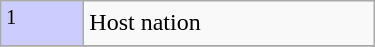<table class="wikitable" border="solid 1px #AAAAAA" width="250px">
<tr>
<td style="background:#ccccff; width:3em;"><sup>1</sup></td>
<td>Host nation</td>
</tr>
<tr>
</tr>
</table>
